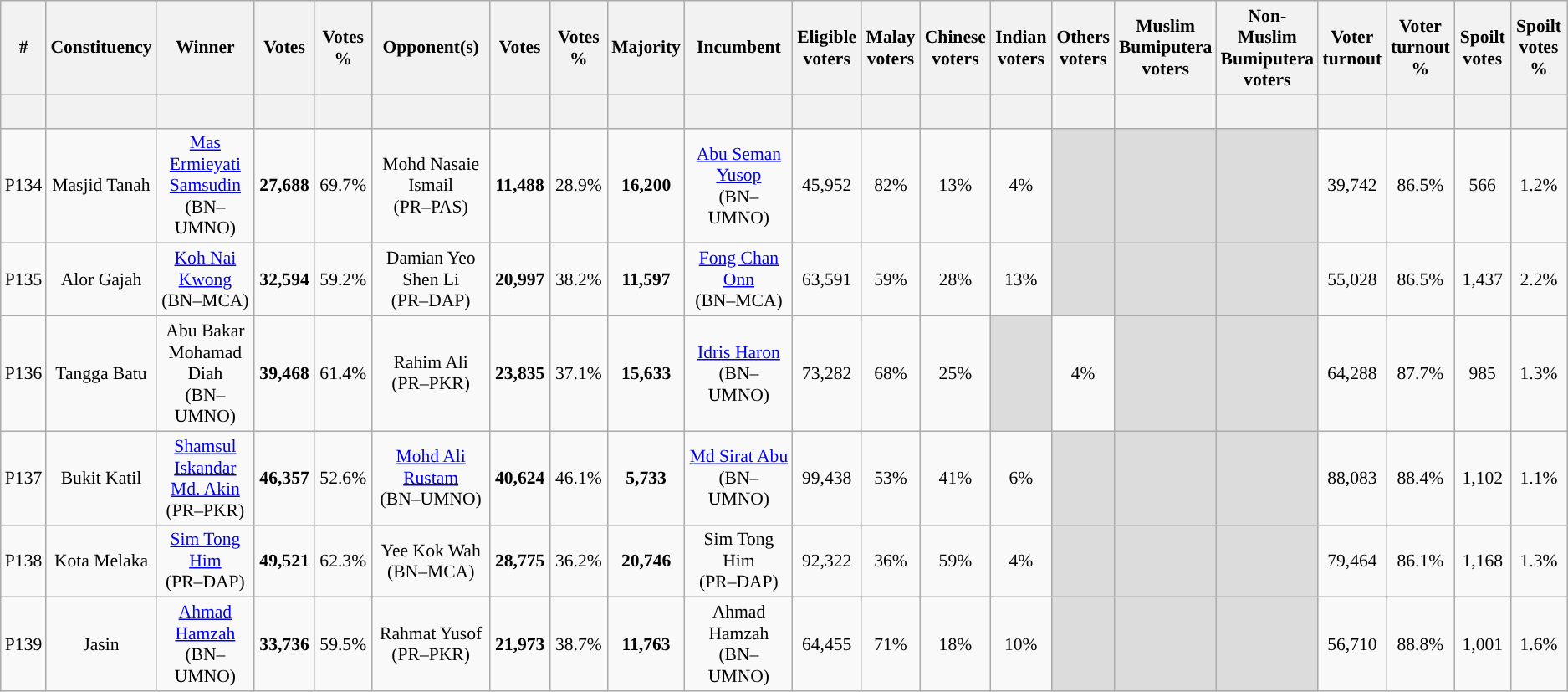<table class="wikitable sortable" style="text-align:center; font-size:90%">
<tr>
<th width="30">#</th>
<th width="60">Constituency</th>
<th width="150">Winner</th>
<th width="50">Votes</th>
<th width="50">Votes %</th>
<th width="150">Opponent(s)</th>
<th width="50">Votes</th>
<th width="50">Votes %</th>
<th width="50">Majority</th>
<th width="150">Incumbent</th>
<th width="50">Eligible voters</th>
<th width="50">Malay voters</th>
<th width="50">Chinese voters</th>
<th width="50">Indian voters</th>
<th width="50">Others voters</th>
<th width="50">Muslim Bumiputera voters</th>
<th width="50">Non-Muslim Bumiputera voters</th>
<th width="50">Voter turnout</th>
<th width="50">Voter turnout %</th>
<th width="50">Spoilt votes</th>
<th width="50">Spoilt votes %</th>
</tr>
<tr>
<th height="20"></th>
<th></th>
<th></th>
<th></th>
<th></th>
<th></th>
<th></th>
<th></th>
<th></th>
<th></th>
<th></th>
<th></th>
<th></th>
<th></th>
<th></th>
<th></th>
<th></th>
<th></th>
<th></th>
<th></th>
<th></th>
</tr>
<tr>
<td>P134</td>
<td>Masjid Tanah</td>
<td><a href='#'>Mas Ermieyati Samsudin</a><br>(BN–UMNO)</td>
<td><strong>27,688</strong></td>
<td>69.7%</td>
<td>Mohd Nasaie Ismail<br>(PR–PAS)</td>
<td><strong>11,488</strong></td>
<td>28.9%</td>
<td><strong>16,200</strong></td>
<td><a href='#'>Abu Seman Yusop</a><br>(BN–UMNO)</td>
<td>45,952</td>
<td>82%</td>
<td>13%</td>
<td>4%</td>
<td bgcolor="dcdcdc"></td>
<td bgcolor="dcdcdc"></td>
<td bgcolor="dcdcdc"></td>
<td>39,742</td>
<td>86.5%</td>
<td>566</td>
<td>1.2%</td>
</tr>
<tr>
<td>P135</td>
<td>Alor Gajah</td>
<td><a href='#'>Koh Nai Kwong</a><br>(BN–MCA)</td>
<td><strong>32,594</strong></td>
<td>59.2%</td>
<td>Damian Yeo Shen Li<br>(PR–DAP)</td>
<td><strong>20,997</strong></td>
<td>38.2%</td>
<td><strong>11,597</strong></td>
<td><a href='#'>Fong Chan Onn</a><br>(BN–MCA)</td>
<td>63,591</td>
<td>59%</td>
<td>28%</td>
<td>13%</td>
<td bgcolor="dcdcdc"></td>
<td bgcolor="dcdcdc"></td>
<td bgcolor="dcdcdc"></td>
<td>55,028</td>
<td>86.5%</td>
<td>1,437</td>
<td>2.2%</td>
</tr>
<tr>
<td>P136</td>
<td>Tangga Batu</td>
<td>Abu Bakar Mohamad Diah<br>(BN–UMNO)</td>
<td><strong>39,468</strong></td>
<td>61.4%</td>
<td>Rahim Ali<br>(PR–PKR)</td>
<td><strong>23,835</strong></td>
<td>37.1%</td>
<td><strong>15,633</strong></td>
<td><a href='#'>Idris Haron</a><br>(BN–UMNO)</td>
<td>73,282</td>
<td>68%</td>
<td>25%</td>
<td bgcolor="dcdcdc"></td>
<td>4%</td>
<td bgcolor="dcdcdc"></td>
<td bgcolor="dcdcdc"></td>
<td>64,288</td>
<td>87.7%</td>
<td>985</td>
<td>1.3%</td>
</tr>
<tr>
<td>P137</td>
<td>Bukit Katil</td>
<td><a href='#'>Shamsul Iskandar Md. Akin</a><br>(PR–PKR)</td>
<td><strong>46,357</strong></td>
<td>52.6%</td>
<td><a href='#'>Mohd Ali Rustam</a><br>(BN–UMNO)</td>
<td><strong>40,624</strong></td>
<td>46.1%</td>
<td><strong>5,733</strong></td>
<td><a href='#'>Md Sirat Abu</a><br>(BN–UMNO)</td>
<td>99,438</td>
<td>53%</td>
<td>41%</td>
<td>6%</td>
<td bgcolor="dcdcdc"></td>
<td bgcolor="dcdcdc"></td>
<td bgcolor="dcdcdc"></td>
<td>88,083</td>
<td>88.4%</td>
<td>1,102</td>
<td>1.1%</td>
</tr>
<tr>
<td>P138</td>
<td>Kota Melaka</td>
<td><a href='#'>Sim Tong Him</a><br>(PR–DAP)</td>
<td><strong>49,521</strong></td>
<td>62.3%</td>
<td>Yee Kok Wah<br>(BN–MCA)</td>
<td><strong>28,775</strong></td>
<td>36.2%</td>
<td><strong>20,746</strong></td>
<td>Sim Tong Him <br>(PR–DAP)</td>
<td>92,322</td>
<td>36%</td>
<td>59%</td>
<td>4%</td>
<td bgcolor="dcdcdc"></td>
<td bgcolor="dcdcdc"></td>
<td bgcolor="dcdcdc"></td>
<td>79,464</td>
<td>86.1%</td>
<td>1,168</td>
<td>1.3%</td>
</tr>
<tr>
<td>P139</td>
<td>Jasin</td>
<td><a href='#'>Ahmad Hamzah</a><br>(BN–UMNO)</td>
<td><strong>33,736</strong></td>
<td>59.5%</td>
<td>Rahmat Yusof<br>(PR–PKR)</td>
<td><strong>21,973</strong></td>
<td>38.7%</td>
<td><strong>11,763</strong></td>
<td>Ahmad Hamzah<br>(BN–UMNO)</td>
<td>64,455</td>
<td>71%</td>
<td>18%</td>
<td>10%</td>
<td bgcolor="dcdcdc"></td>
<td bgcolor="dcdcdc"></td>
<td bgcolor="dcdcdc"></td>
<td>56,710</td>
<td>88.8%</td>
<td>1,001</td>
<td>1.6%</td>
</tr>
</table>
